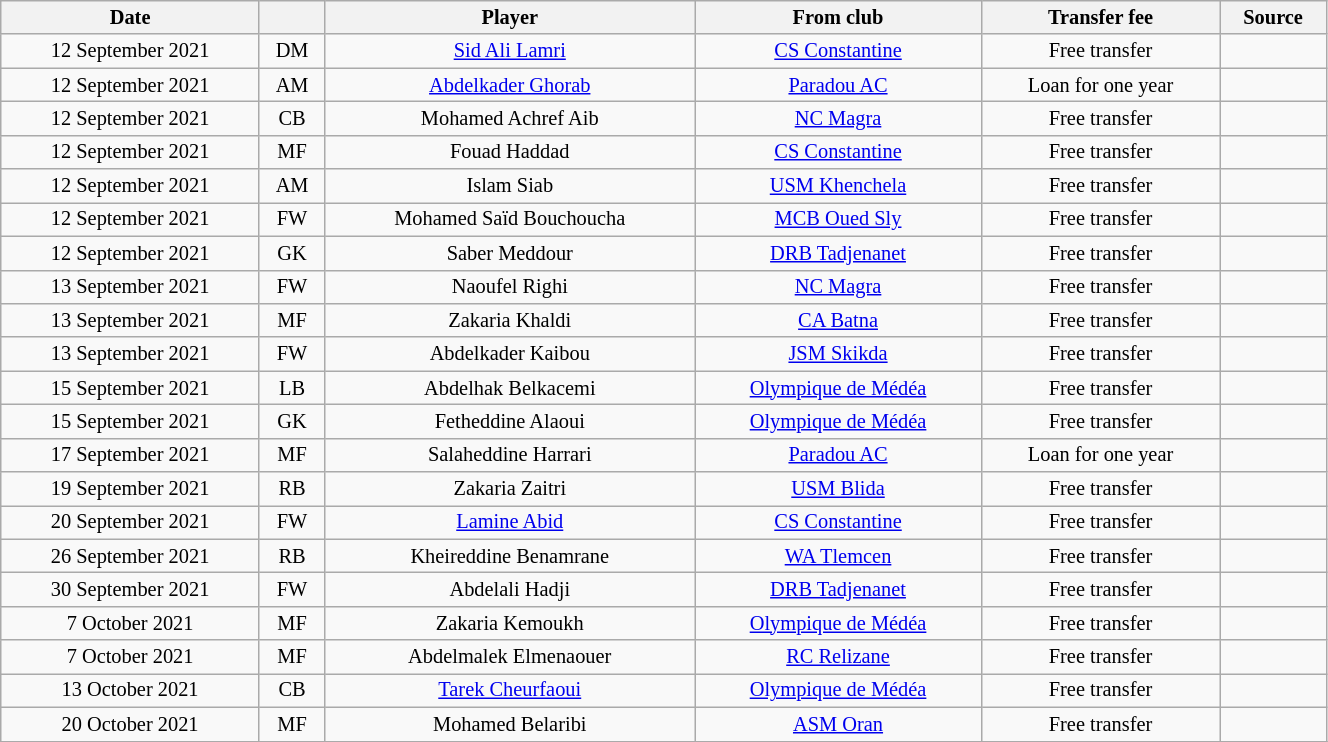<table class="wikitable sortable" style="width:70%; text-align:center; font-size:85%; text-align:centre;">
<tr>
<th>Date</th>
<th></th>
<th>Player</th>
<th>From club</th>
<th>Transfer fee</th>
<th>Source</th>
</tr>
<tr>
<td>12 September 2021</td>
<td>DM</td>
<td> <a href='#'>Sid Ali Lamri</a></td>
<td><a href='#'>CS Constantine</a></td>
<td>Free transfer</td>
<td></td>
</tr>
<tr>
<td>12 September 2021</td>
<td>AM</td>
<td> <a href='#'>Abdelkader Ghorab</a></td>
<td><a href='#'>Paradou AC</a></td>
<td>Loan for one year</td>
<td></td>
</tr>
<tr>
<td>12 September 2021</td>
<td>CB</td>
<td> Mohamed Achref Aib</td>
<td><a href='#'>NC Magra</a></td>
<td>Free transfer</td>
<td></td>
</tr>
<tr>
<td>12 September 2021</td>
<td>MF</td>
<td> Fouad Haddad</td>
<td><a href='#'>CS Constantine</a></td>
<td>Free transfer</td>
<td></td>
</tr>
<tr>
<td>12 September 2021</td>
<td>AM</td>
<td> Islam Siab</td>
<td><a href='#'>USM Khenchela</a></td>
<td>Free transfer</td>
<td></td>
</tr>
<tr>
<td>12 September 2021</td>
<td>FW</td>
<td> Mohamed Saïd Bouchoucha</td>
<td><a href='#'>MCB Oued Sly</a></td>
<td>Free transfer</td>
<td></td>
</tr>
<tr>
<td>12 September 2021</td>
<td>GK</td>
<td> Saber Meddour</td>
<td><a href='#'>DRB Tadjenanet</a></td>
<td>Free transfer</td>
<td></td>
</tr>
<tr>
<td>13 September 2021</td>
<td>FW</td>
<td> Naoufel Righi</td>
<td><a href='#'>NC Magra</a></td>
<td>Free transfer</td>
<td></td>
</tr>
<tr>
<td>13 September 2021</td>
<td>MF</td>
<td> Zakaria Khaldi</td>
<td><a href='#'>CA Batna</a></td>
<td>Free transfer</td>
<td></td>
</tr>
<tr>
<td>13 September 2021</td>
<td>FW</td>
<td> Abdelkader Kaibou</td>
<td><a href='#'>JSM Skikda</a></td>
<td>Free transfer</td>
<td></td>
</tr>
<tr>
<td>15 September 2021</td>
<td>LB</td>
<td> Abdelhak Belkacemi</td>
<td><a href='#'>Olympique de Médéa</a></td>
<td>Free transfer</td>
<td></td>
</tr>
<tr>
<td>15 September 2021</td>
<td>GK</td>
<td> Fetheddine Alaoui</td>
<td><a href='#'>Olympique de Médéa</a></td>
<td>Free transfer</td>
<td></td>
</tr>
<tr>
<td>17 September 2021</td>
<td>MF</td>
<td> Salaheddine Harrari</td>
<td><a href='#'>Paradou AC</a></td>
<td>Loan for one year</td>
<td></td>
</tr>
<tr>
<td>19 September 2021</td>
<td>RB</td>
<td> 	Zakaria Zaitri</td>
<td><a href='#'>USM Blida</a></td>
<td>Free transfer</td>
<td></td>
</tr>
<tr>
<td>20 September 2021</td>
<td>FW</td>
<td> <a href='#'>Lamine Abid</a></td>
<td><a href='#'>CS Constantine</a></td>
<td>Free transfer</td>
<td></td>
</tr>
<tr>
<td>26 September 2021</td>
<td>RB</td>
<td> Kheireddine Benamrane</td>
<td><a href='#'>WA Tlemcen</a></td>
<td>Free transfer</td>
<td></td>
</tr>
<tr>
<td>30 September 2021</td>
<td>FW</td>
<td> Abdelali Hadji</td>
<td><a href='#'>DRB Tadjenanet</a></td>
<td>Free transfer</td>
<td></td>
</tr>
<tr>
<td>7 October 2021</td>
<td>MF</td>
<td> Zakaria Kemoukh</td>
<td><a href='#'>Olympique de Médéa</a></td>
<td>Free transfer</td>
<td></td>
</tr>
<tr>
<td>7 October 2021</td>
<td>MF</td>
<td> Abdelmalek Elmenaouer</td>
<td><a href='#'>RC Relizane</a></td>
<td>Free transfer</td>
<td></td>
</tr>
<tr>
<td>13 October 2021</td>
<td>CB</td>
<td> <a href='#'>Tarek Cheurfaoui</a></td>
<td><a href='#'>Olympique de Médéa</a></td>
<td>Free transfer</td>
<td></td>
</tr>
<tr>
<td>20 October 2021</td>
<td>MF</td>
<td> Mohamed Belaribi</td>
<td><a href='#'>ASM Oran</a></td>
<td>Free transfer</td>
<td></td>
</tr>
<tr>
</tr>
</table>
